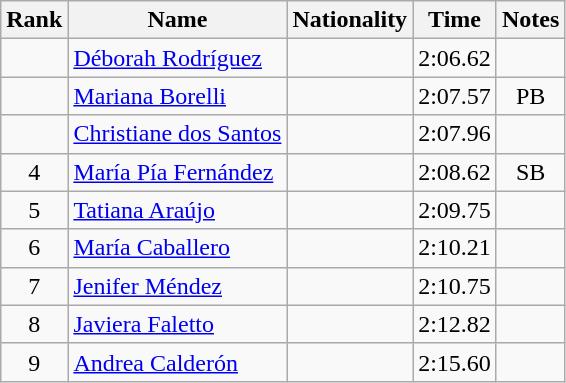<table class="wikitable sortable" style="text-align:center">
<tr>
<th>Rank</th>
<th>Name</th>
<th>Nationality</th>
<th>Time</th>
<th>Notes</th>
</tr>
<tr>
<td></td>
<td align=left><a href='#'>Déborah Rodríguez</a></td>
<td align=left></td>
<td>2:06.62</td>
<td></td>
</tr>
<tr>
<td></td>
<td align=left><a href='#'>Mariana Borelli</a></td>
<td align=left></td>
<td>2:07.57</td>
<td>PB</td>
</tr>
<tr>
<td></td>
<td align=left><a href='#'>Christiane dos Santos</a></td>
<td align=left></td>
<td>2:07.96</td>
<td></td>
</tr>
<tr>
<td>4</td>
<td align=left><a href='#'>María Pía Fernández</a></td>
<td align=left></td>
<td>2:08.62</td>
<td>SB</td>
</tr>
<tr>
<td>5</td>
<td align=left><a href='#'>Tatiana Araújo</a></td>
<td align=left></td>
<td>2:09.75</td>
<td></td>
</tr>
<tr>
<td>6</td>
<td align=left><a href='#'>María Caballero</a></td>
<td align=left></td>
<td>2:10.21</td>
<td></td>
</tr>
<tr>
<td>7</td>
<td align=left><a href='#'>Jenifer Méndez</a></td>
<td align=left></td>
<td>2:10.75</td>
<td></td>
</tr>
<tr>
<td>8</td>
<td align=left><a href='#'>Javiera Faletto</a></td>
<td align=left></td>
<td>2:12.82</td>
<td></td>
</tr>
<tr>
<td>9</td>
<td align=left><a href='#'>Andrea Calderón</a></td>
<td align=left></td>
<td>2:15.60</td>
<td></td>
</tr>
</table>
